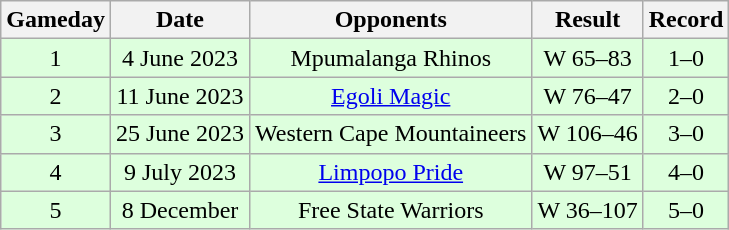<table class="wikitable" style="text-align:center">
<tr>
<th>Gameday</th>
<th>Date</th>
<th>Opponents</th>
<th>Result</th>
<th>Record</th>
</tr>
<tr bgcolor="#dfd">
<td>1</td>
<td>4 June 2023</td>
<td>Mpumalanga Rhinos</td>
<td>W 65–83</td>
<td>1–0</td>
</tr>
<tr bgcolor="#dfd">
<td>2</td>
<td>11 June 2023</td>
<td><a href='#'>Egoli Magic</a></td>
<td>W 76–47</td>
<td>2–0</td>
</tr>
<tr bgcolor="#dfd">
<td>3</td>
<td>25 June 2023</td>
<td>Western Cape Mountaineers</td>
<td>W 106–46</td>
<td>3–0</td>
</tr>
<tr bgcolor="#dfd">
<td>4</td>
<td>9 July 2023</td>
<td><a href='#'>Limpopo Pride</a></td>
<td>W 97–51</td>
<td>4–0</td>
</tr>
<tr bgcolor="#dfd">
<td>5</td>
<td>8 December</td>
<td>Free State Warriors</td>
<td>W 36–107</td>
<td>5–0</td>
</tr>
</table>
